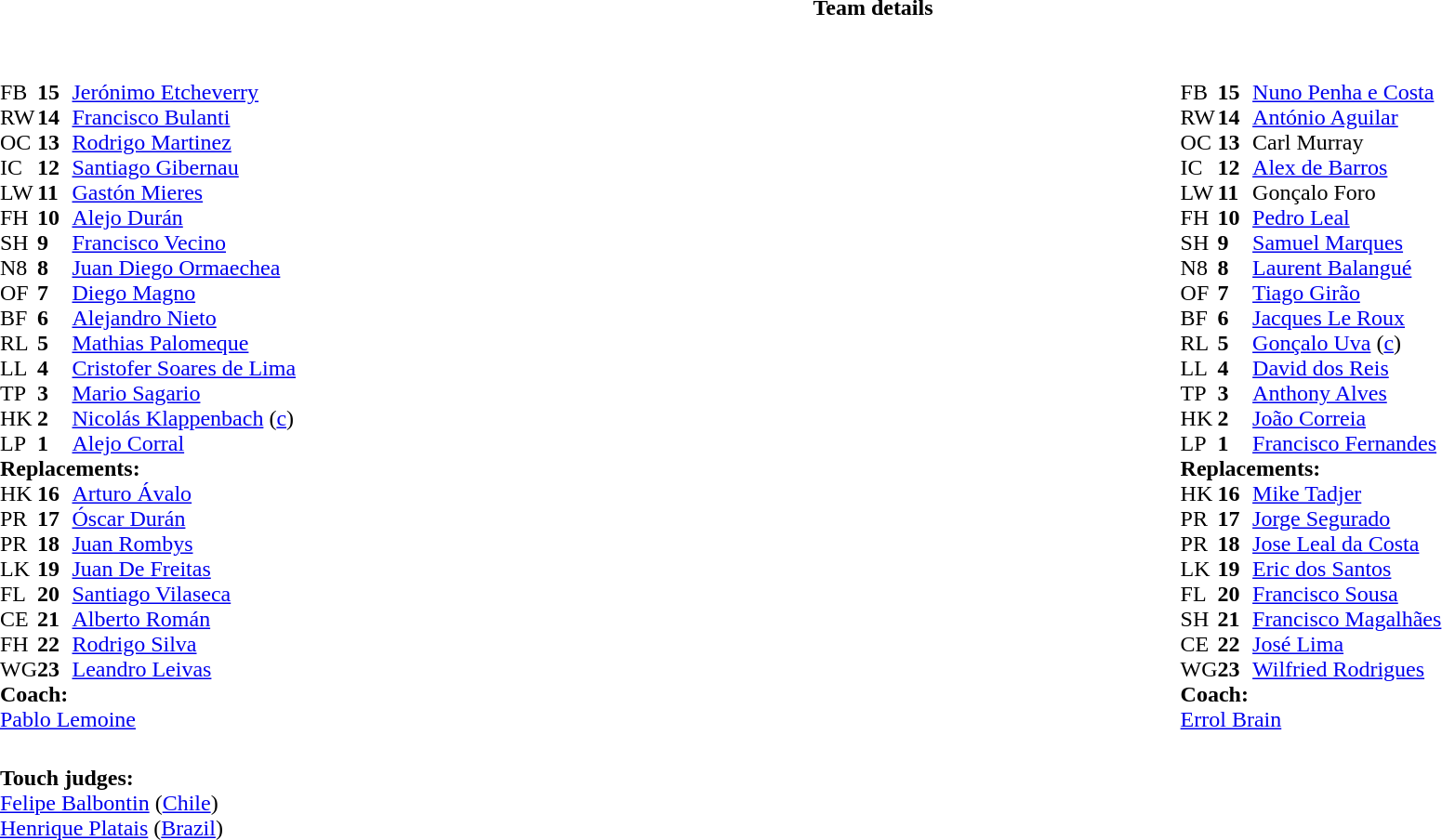<table border="0" width="100%" class="collapsible collapsed">
<tr>
<th>Team details</th>
</tr>
<tr>
<td><br><table width="100%">
<tr>
<td valign="top" width="50%"><br><table style="font-size: 100%" cellspacing="0" cellpadding="0">
<tr>
<th width="25"></th>
<th width="25"></th>
</tr>
<tr>
<td>FB</td>
<td><strong>15</strong></td>
<td><a href='#'>Jerónimo Etcheverry</a></td>
</tr>
<tr>
<td>RW</td>
<td><strong>14</strong></td>
<td><a href='#'>Francisco Bulanti</a></td>
<td></td>
<td></td>
</tr>
<tr>
<td>OC</td>
<td><strong>13</strong></td>
<td><a href='#'>Rodrigo Martinez</a></td>
</tr>
<tr>
<td>IC</td>
<td><strong>12</strong></td>
<td><a href='#'>Santiago Gibernau</a></td>
<td></td>
<td></td>
</tr>
<tr>
<td>LW</td>
<td><strong>11</strong></td>
<td><a href='#'>Gastón Mieres</a></td>
</tr>
<tr>
<td>FH</td>
<td><strong>10</strong></td>
<td><a href='#'>Alejo Durán</a></td>
<td></td>
<td></td>
</tr>
<tr>
<td>SH</td>
<td><strong>9</strong></td>
<td><a href='#'>Francisco Vecino</a></td>
</tr>
<tr>
<td>N8</td>
<td><strong>8</strong></td>
<td><a href='#'>Juan Diego Ormaechea</a></td>
</tr>
<tr>
<td>OF</td>
<td><strong>7</strong></td>
<td><a href='#'>Diego Magno</a></td>
</tr>
<tr>
<td>BF</td>
<td><strong>6</strong></td>
<td><a href='#'>Alejandro Nieto</a></td>
</tr>
<tr>
<td>RL</td>
<td><strong>5</strong></td>
<td><a href='#'>Mathias Palomeque</a></td>
<td></td>
<td></td>
</tr>
<tr>
<td>LL</td>
<td><strong>4</strong></td>
<td><a href='#'>Cristofer Soares de Lima</a></td>
<td></td>
<td></td>
</tr>
<tr>
<td>TP</td>
<td><strong>3</strong></td>
<td><a href='#'>Mario Sagario</a></td>
<td></td>
<td></td>
</tr>
<tr>
<td>HK</td>
<td><strong>2</strong></td>
<td><a href='#'>Nicolás Klappenbach</a> (<a href='#'>c</a>)</td>
<td></td>
<td></td>
</tr>
<tr>
<td>LP</td>
<td><strong>1</strong></td>
<td><a href='#'>Alejo Corral</a></td>
<td></td>
<td></td>
</tr>
<tr>
<td colspan=3><strong>Replacements:</strong></td>
</tr>
<tr>
<td>HK</td>
<td><strong>16</strong></td>
<td><a href='#'>Arturo Ávalo</a></td>
<td></td>
<td></td>
</tr>
<tr>
<td>PR</td>
<td><strong>17</strong></td>
<td><a href='#'>Óscar Durán</a></td>
<td></td>
<td></td>
</tr>
<tr>
<td>PR</td>
<td><strong>18</strong></td>
<td><a href='#'>Juan Rombys</a></td>
<td></td>
<td></td>
</tr>
<tr>
<td>LK</td>
<td><strong>19</strong></td>
<td><a href='#'>Juan De Freitas</a></td>
<td></td>
<td></td>
</tr>
<tr>
<td>FL</td>
<td><strong>20</strong></td>
<td><a href='#'>Santiago Vilaseca</a></td>
<td></td>
<td></td>
</tr>
<tr>
<td>CE</td>
<td><strong>21</strong></td>
<td><a href='#'>Alberto Román</a></td>
<td></td>
<td></td>
</tr>
<tr>
<td>FH</td>
<td><strong>22</strong></td>
<td><a href='#'>Rodrigo Silva</a></td>
<td></td>
<td></td>
</tr>
<tr>
<td>WG</td>
<td><strong>23</strong></td>
<td><a href='#'>Leandro Leivas</a></td>
<td></td>
<td></td>
</tr>
<tr>
<td colspan=3><strong>Coach:</strong></td>
</tr>
<tr>
<td colspan="4"><a href='#'>Pablo Lemoine</a></td>
</tr>
</table>
</td>
<td valign="top" width="50%"><br><table style="font-size: 100%" cellspacing="0" cellpadding="0" align="center">
<tr>
<th width="25"></th>
<th width="25"></th>
</tr>
<tr>
<td>FB</td>
<td><strong>15</strong></td>
<td><a href='#'>Nuno Penha e Costa</a></td>
</tr>
<tr>
<td>RW</td>
<td><strong>14</strong></td>
<td><a href='#'>António Aguilar</a></td>
</tr>
<tr>
<td>OC</td>
<td><strong>13</strong></td>
<td>Carl Murray</td>
<td></td>
<td></td>
</tr>
<tr>
<td>IC</td>
<td><strong>12</strong></td>
<td><a href='#'>Alex de Barros</a></td>
</tr>
<tr>
<td>LW</td>
<td><strong>11</strong></td>
<td>Gonçalo Foro</td>
</tr>
<tr>
<td>FH</td>
<td><strong>10</strong></td>
<td><a href='#'>Pedro Leal</a></td>
</tr>
<tr>
<td>SH</td>
<td><strong>9</strong></td>
<td><a href='#'>Samuel Marques</a></td>
</tr>
<tr>
<td>N8</td>
<td><strong>8</strong></td>
<td><a href='#'>Laurent Balangué</a></td>
</tr>
<tr>
<td>OF</td>
<td><strong>7</strong></td>
<td><a href='#'>Tiago Girão</a></td>
</tr>
<tr>
<td>BF</td>
<td><strong>6</strong></td>
<td><a href='#'>Jacques Le Roux</a></td>
</tr>
<tr>
<td>RL</td>
<td><strong>5</strong></td>
<td><a href='#'>Gonçalo Uva</a> (<a href='#'>c</a>)</td>
</tr>
<tr>
<td>LL</td>
<td><strong>4</strong></td>
<td><a href='#'>David dos Reis</a></td>
<td></td>
<td></td>
</tr>
<tr>
<td>TP</td>
<td><strong>3</strong></td>
<td><a href='#'>Anthony Alves</a></td>
</tr>
<tr>
<td>HK</td>
<td><strong>2</strong></td>
<td><a href='#'>João Correia</a></td>
<td></td>
<td></td>
</tr>
<tr>
<td>LP</td>
<td><strong>1</strong></td>
<td><a href='#'>Francisco Fernandes</a></td>
<td></td>
<td></td>
</tr>
<tr>
<td colspan=3><strong>Replacements:</strong></td>
</tr>
<tr>
<td>HK</td>
<td><strong>16</strong></td>
<td><a href='#'>Mike Tadjer</a></td>
<td></td>
<td></td>
</tr>
<tr>
<td>PR</td>
<td><strong>17</strong></td>
<td><a href='#'>Jorge Segurado</a></td>
<td></td>
<td></td>
</tr>
<tr>
<td>PR</td>
<td><strong>18</strong></td>
<td><a href='#'>Jose Leal da Costa</a></td>
</tr>
<tr>
<td>LK</td>
<td><strong>19</strong></td>
<td><a href='#'>Eric dos Santos</a></td>
<td></td>
<td></td>
</tr>
<tr>
<td>FL</td>
<td><strong>20</strong></td>
<td><a href='#'>Francisco Sousa</a></td>
</tr>
<tr>
<td>SH</td>
<td><strong>21</strong></td>
<td><a href='#'>Francisco Magalhães</a></td>
</tr>
<tr>
<td>CE</td>
<td><strong>22</strong></td>
<td><a href='#'>José Lima</a></td>
<td></td>
<td></td>
</tr>
<tr>
<td>WG</td>
<td><strong>23</strong></td>
<td><a href='#'>Wilfried Rodrigues</a></td>
</tr>
<tr>
<td colspan=3><strong>Coach:</strong></td>
</tr>
<tr>
<td colspan="4"> <a href='#'>Errol Brain</a></td>
</tr>
</table>
</td>
</tr>
</table>
<table width=100% style="font-size: 100%">
<tr>
<td><br><strong>Touch judges:</strong>
<br><a href='#'>Felipe Balbontin</a> (<a href='#'>Chile</a>)
<br><a href='#'>Henrique Platais</a> (<a href='#'>Brazil</a>)</td>
</tr>
</table>
</td>
</tr>
</table>
